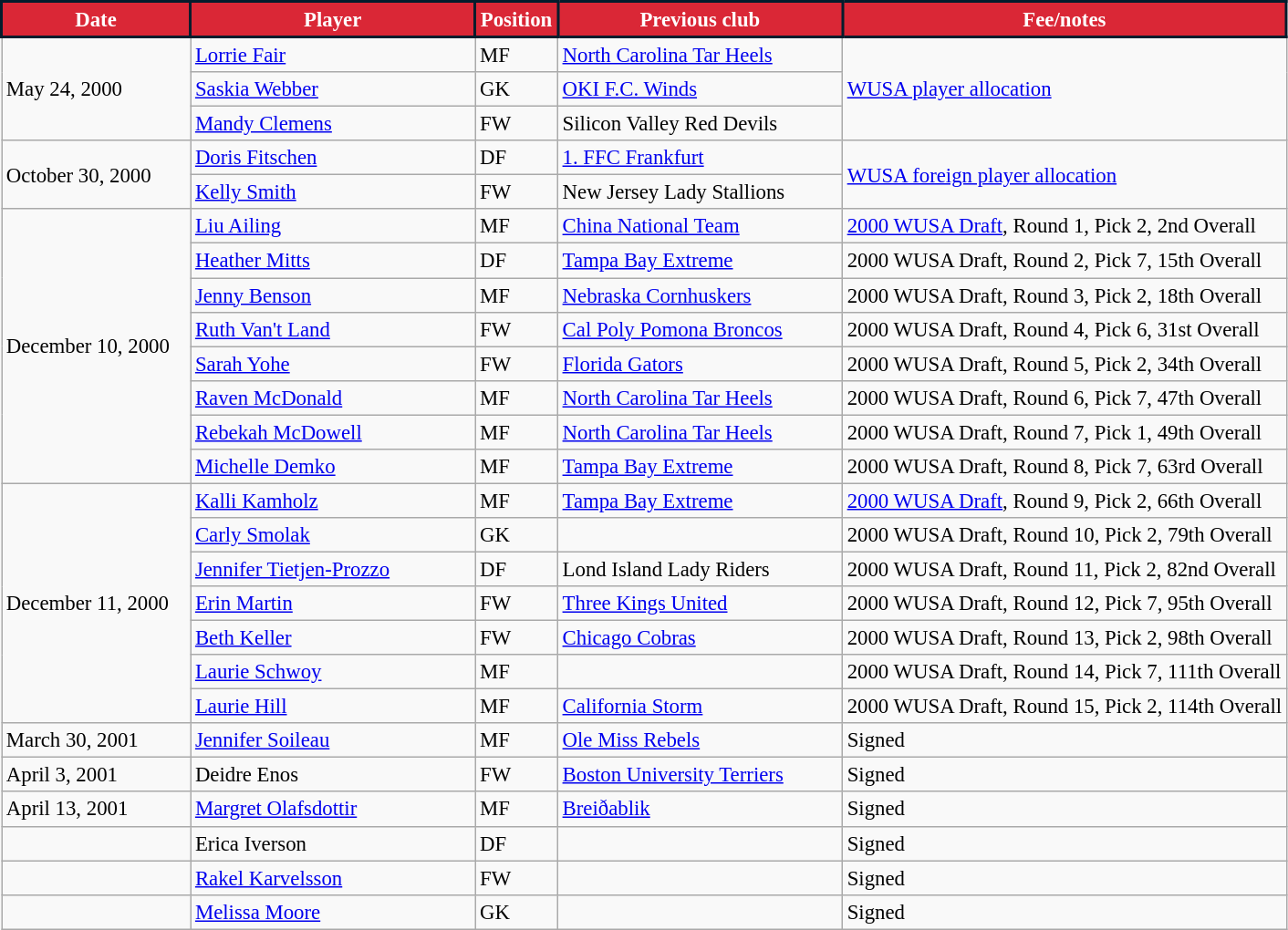<table class="wikitable" style="text-align:left; font-size:95%;">
<tr>
<th style="background:#da2736; color:#FFFFFF; border:2px solid #041C2C;width:130px;">Date</th>
<th style="background:#da2736; color:#FFFFFF; border:2px solid #041C2C;width:200px;">Player</th>
<th style="background:#da2736; color:#FFFFFF; border:2px solid #041C2C;width:50px;">Position</th>
<th style="background:#da2736; color:#FFFFFF; border:2px solid #041C2C;width:200px;">Previous club</th>
<th style="background:#da2736; color:#FFFFFF; border:2px solid #041C2C;">Fee/notes</th>
</tr>
<tr>
<td rowspan=3>May 24, 2000</td>
<td> <a href='#'>Lorrie Fair</a></td>
<td>MF</td>
<td> <a href='#'>North Carolina Tar Heels</a></td>
<td rowspan=3><a href='#'>WUSA player allocation</a></td>
</tr>
<tr>
<td> <a href='#'>Saskia Webber</a></td>
<td>GK</td>
<td> <a href='#'>OKI F.C. Winds</a></td>
</tr>
<tr>
<td> <a href='#'>Mandy Clemens</a></td>
<td>FW</td>
<td> Silicon Valley Red Devils</td>
</tr>
<tr>
<td rowspan=2>October 30, 2000</td>
<td> <a href='#'>Doris Fitschen</a></td>
<td>DF</td>
<td> <a href='#'>1. FFC Frankfurt</a></td>
<td rowspan=2><a href='#'>WUSA foreign player allocation</a></td>
</tr>
<tr>
<td> <a href='#'>Kelly Smith</a></td>
<td>FW</td>
<td> New Jersey Lady Stallions</td>
</tr>
<tr>
<td rowspan=8>December 10, 2000</td>
<td> <a href='#'>Liu Ailing</a></td>
<td>MF</td>
<td> <a href='#'>China National Team</a></td>
<td><a href='#'>2000 WUSA Draft</a>, Round 1, Pick 2, 2nd Overall</td>
</tr>
<tr>
<td> <a href='#'>Heather Mitts</a></td>
<td>DF</td>
<td> <a href='#'>Tampa Bay Extreme</a></td>
<td>2000 WUSA Draft, Round 2, Pick 7, 15th Overall</td>
</tr>
<tr>
<td> <a href='#'>Jenny Benson</a></td>
<td>MF</td>
<td> <a href='#'>Nebraska Cornhuskers</a></td>
<td>2000 WUSA Draft, Round 3, Pick 2, 18th Overall</td>
</tr>
<tr>
<td> <a href='#'>Ruth Van't Land</a></td>
<td>FW</td>
<td> <a href='#'>Cal Poly Pomona Broncos</a></td>
<td>2000 WUSA Draft, Round 4, Pick 6, 31st Overall</td>
</tr>
<tr>
<td> <a href='#'>Sarah Yohe</a></td>
<td>FW</td>
<td> <a href='#'>Florida Gators</a></td>
<td>2000 WUSA Draft, Round 5, Pick 2, 34th Overall</td>
</tr>
<tr>
<td> <a href='#'>Raven McDonald</a></td>
<td>MF</td>
<td> <a href='#'>North Carolina Tar Heels</a></td>
<td>2000 WUSA Draft, Round 6, Pick 7, 47th Overall</td>
</tr>
<tr>
<td> <a href='#'>Rebekah McDowell</a></td>
<td>MF</td>
<td> <a href='#'>North Carolina Tar Heels</a></td>
<td>2000 WUSA Draft, Round 7, Pick 1, 49th Overall</td>
</tr>
<tr>
<td> <a href='#'>Michelle Demko</a></td>
<td>MF</td>
<td> <a href='#'>Tampa Bay Extreme</a></td>
<td>2000 WUSA Draft, Round 8, Pick 7, 63rd Overall</td>
</tr>
<tr>
<td rowspan=7>December 11, 2000</td>
<td> <a href='#'>Kalli Kamholz</a></td>
<td>MF</td>
<td> <a href='#'>Tampa Bay Extreme</a></td>
<td><a href='#'>2000 WUSA Draft</a>, Round 9, Pick 2, 66th Overall</td>
</tr>
<tr>
<td> <a href='#'>Carly Smolak</a></td>
<td>GK</td>
<td></td>
<td>2000 WUSA Draft, Round 10, Pick 2, 79th Overall</td>
</tr>
<tr>
<td> <a href='#'>Jennifer Tietjen-Prozzo</a></td>
<td>DF</td>
<td> Lond Island Lady Riders</td>
<td>2000 WUSA Draft, Round 11, Pick 2, 82nd Overall</td>
</tr>
<tr>
<td> <a href='#'>Erin Martin</a></td>
<td>FW</td>
<td> <a href='#'>Three Kings United</a></td>
<td>2000 WUSA Draft, Round 12, Pick 7, 95th Overall</td>
</tr>
<tr>
<td> <a href='#'>Beth Keller</a></td>
<td>FW</td>
<td> <a href='#'>Chicago Cobras</a></td>
<td>2000 WUSA Draft, Round 13, Pick 2, 98th Overall</td>
</tr>
<tr>
<td> <a href='#'>Laurie Schwoy</a></td>
<td>MF</td>
<td></td>
<td>2000 WUSA Draft, Round 14, Pick 7, 111th Overall</td>
</tr>
<tr>
<td> <a href='#'>Laurie Hill</a></td>
<td>MF</td>
<td> <a href='#'>California Storm</a></td>
<td>2000 WUSA Draft, Round 15, Pick 2, 114th Overall</td>
</tr>
<tr>
<td>March 30, 2001</td>
<td> <a href='#'>Jennifer Soileau</a></td>
<td>MF</td>
<td> <a href='#'>Ole Miss Rebels</a></td>
<td>Signed</td>
</tr>
<tr>
<td>April 3, 2001</td>
<td> Deidre Enos</td>
<td>FW</td>
<td> <a href='#'>Boston University Terriers</a></td>
<td>Signed</td>
</tr>
<tr>
<td>April 13, 2001</td>
<td> <a href='#'>Margret Olafsdottir</a></td>
<td>MF</td>
<td> <a href='#'>Breiðablik</a></td>
<td>Signed</td>
</tr>
<tr>
<td></td>
<td> Erica Iverson</td>
<td>DF</td>
<td></td>
<td>Signed</td>
</tr>
<tr>
<td></td>
<td> <a href='#'>Rakel Karvelsson</a></td>
<td>FW</td>
<td></td>
<td>Signed</td>
</tr>
<tr>
<td></td>
<td> <a href='#'>Melissa Moore</a></td>
<td>GK</td>
<td></td>
<td>Signed</td>
</tr>
</table>
